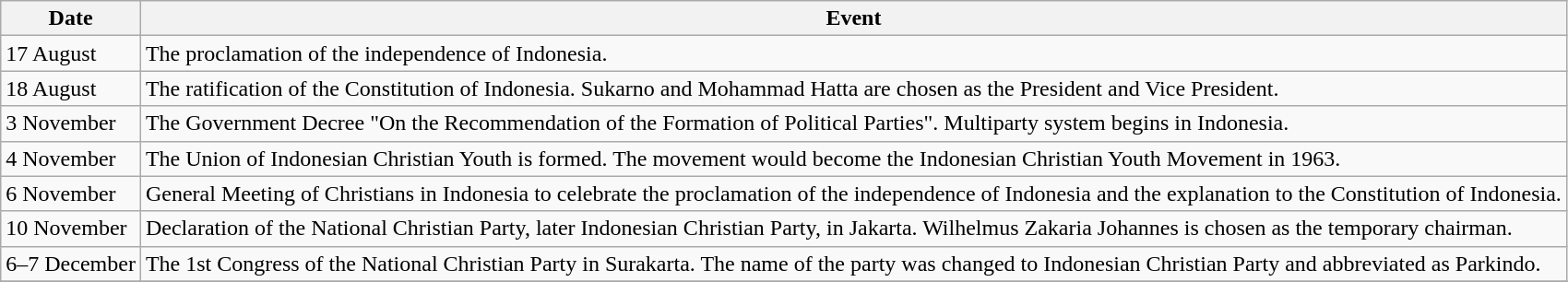<table class="wikitable">
<tr>
<th>Date</th>
<th>Event</th>
</tr>
<tr>
<td>17 August</td>
<td>The proclamation of the independence of Indonesia.</td>
</tr>
<tr>
<td>18 August</td>
<td>The ratification of the Constitution of Indonesia. Sukarno and Mohammad Hatta are chosen as the President and Vice President.</td>
</tr>
<tr>
<td>3 November</td>
<td>The Government Decree "On the Recommendation of the Formation of Political Parties". Multiparty system begins in Indonesia.</td>
</tr>
<tr>
<td>4 November</td>
<td>The Union of Indonesian Christian Youth is formed. The movement would become the Indonesian Christian Youth Movement in 1963.</td>
</tr>
<tr>
<td>6 November</td>
<td>General Meeting of Christians in Indonesia to celebrate the proclamation of the independence of Indonesia and the explanation to the Constitution of Indonesia.</td>
</tr>
<tr>
<td>10 November</td>
<td>Declaration of the National Christian Party, later Indonesian Christian Party, in Jakarta. Wilhelmus Zakaria Johannes is chosen as the temporary chairman.</td>
</tr>
<tr>
<td>6–7 December</td>
<td>The 1st Congress of the National Christian Party in Surakarta. The name of the party was changed to Indonesian Christian Party and abbreviated as Parkindo.</td>
</tr>
<tr>
</tr>
</table>
